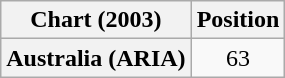<table class="wikitable plainrowheaders" style="text-align:center">
<tr>
<th scope="col">Chart (2003)</th>
<th scope="col">Position</th>
</tr>
<tr>
<th scope="row">Australia (ARIA)</th>
<td>63</td>
</tr>
</table>
